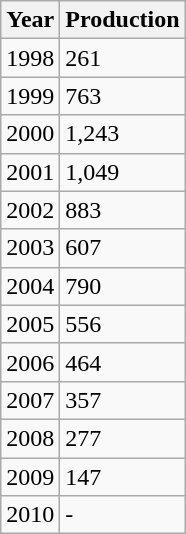<table class="wikitable">
<tr>
<th>Year</th>
<th>Production</th>
</tr>
<tr>
<td>1998</td>
<td>261</td>
</tr>
<tr>
<td>1999</td>
<td>763</td>
</tr>
<tr>
<td>2000</td>
<td>1,243</td>
</tr>
<tr>
<td>2001</td>
<td>1,049</td>
</tr>
<tr>
<td>2002</td>
<td>883</td>
</tr>
<tr>
<td>2003</td>
<td>607</td>
</tr>
<tr>
<td>2004</td>
<td>790</td>
</tr>
<tr>
<td>2005</td>
<td>556</td>
</tr>
<tr>
<td>2006</td>
<td>464</td>
</tr>
<tr>
<td>2007</td>
<td>357</td>
</tr>
<tr>
<td>2008</td>
<td>277</td>
</tr>
<tr>
<td>2009</td>
<td>147</td>
</tr>
<tr>
<td>2010</td>
<td>-</td>
</tr>
</table>
